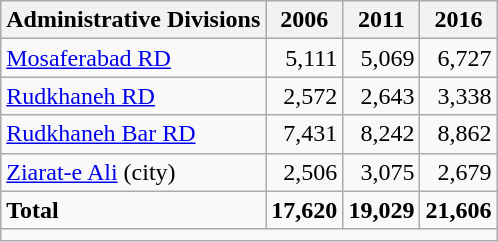<table class="wikitable">
<tr>
<th>Administrative Divisions</th>
<th>2006</th>
<th>2011</th>
<th>2016</th>
</tr>
<tr>
<td><a href='#'>Mosaferabad RD</a></td>
<td style="text-align: right;">5,111</td>
<td style="text-align: right;">5,069</td>
<td style="text-align: right;">6,727</td>
</tr>
<tr>
<td><a href='#'>Rudkhaneh RD</a></td>
<td style="text-align: right;">2,572</td>
<td style="text-align: right;">2,643</td>
<td style="text-align: right;">3,338</td>
</tr>
<tr>
<td><a href='#'>Rudkhaneh Bar RD</a></td>
<td style="text-align: right;">7,431</td>
<td style="text-align: right;">8,242</td>
<td style="text-align: right;">8,862</td>
</tr>
<tr>
<td><a href='#'>Ziarat-e Ali</a> (city)</td>
<td style="text-align: right;">2,506</td>
<td style="text-align: right;">3,075</td>
<td style="text-align: right;">2,679</td>
</tr>
<tr>
<td><strong>Total</strong></td>
<td style="text-align: right;"><strong>17,620</strong></td>
<td style="text-align: right;"><strong>19,029</strong></td>
<td style="text-align: right;"><strong>21,606</strong></td>
</tr>
<tr>
<td colspan=4></td>
</tr>
</table>
